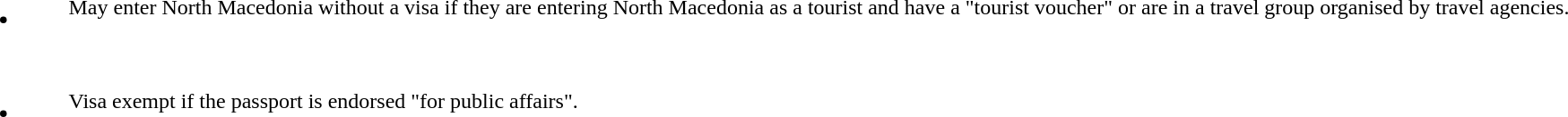<table>
<tr>
<td class="nowrap" style="padding:0 2em 0 0"><br><ul><li></li></ul></td>
<td>May enter North Macedonia without a visa if they are entering North Macedonia as a tourist and have a "tourist voucher" or are in a travel group organised by travel agencies.</td>
</tr>
<tr>
<td class="nowrap" style="padding:0 2em 0 0"><br><ul><li></li></ul></td>
<td>Visa exempt if the passport is endorsed "for public affairs".</td>
</tr>
</table>
